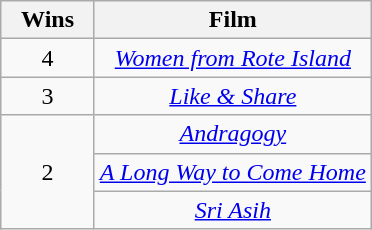<table class="wikitable plainrowheaders" style="text-align: center;">
<tr>
<th scope="col" style="width:55px;">Wins</th>
<th scope="col" style="text-align:center;">Film</th>
</tr>
<tr>
<td>4</td>
<td><em><a href='#'>Women from Rote Island</a></em></td>
</tr>
<tr>
<td>3</td>
<td><em><a href='#'>Like & Share</a></em></td>
</tr>
<tr>
<td rowspan="3">2</td>
<td><em><a href='#'>Andragogy</a></em></td>
</tr>
<tr>
<td><em><a href='#'>A Long Way to Come Home</a></em></td>
</tr>
<tr>
<td><em><a href='#'>Sri Asih</a></em></td>
</tr>
</table>
